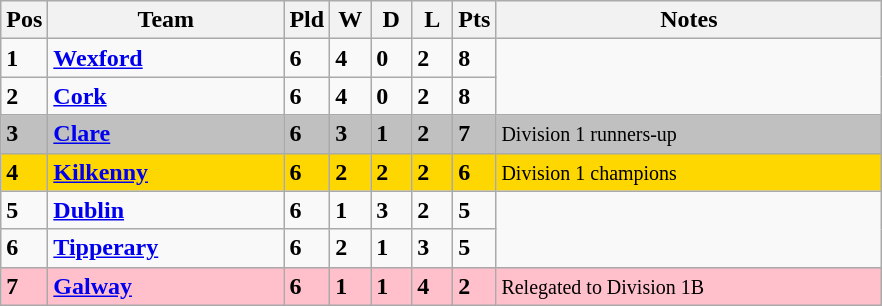<table class="wikitable" style="text-align: centre;">
<tr>
<th width=20>Pos</th>
<th width=150>Team</th>
<th width=20>Pld</th>
<th width=20>W</th>
<th width=20>D</th>
<th width=20>L</th>
<th width=20>Pts</th>
<th width=250>Notes</th>
</tr>
<tr style>
<td><strong>1</strong></td>
<td align=left><strong> <a href='#'>Wexford</a> </strong></td>
<td><strong>6</strong></td>
<td><strong>4</strong></td>
<td><strong>0</strong></td>
<td><strong>2</strong></td>
<td><strong>8</strong></td>
</tr>
<tr style>
<td><strong>2</strong></td>
<td align=left><strong> <a href='#'>Cork</a> </strong></td>
<td><strong>6</strong></td>
<td><strong>4</strong></td>
<td><strong>0</strong></td>
<td><strong>2</strong></td>
<td><strong>8</strong></td>
</tr>
<tr style="background:silver;">
<td><strong>3</strong></td>
<td align=left><strong> <a href='#'>Clare</a> </strong></td>
<td><strong>6</strong></td>
<td><strong>3</strong></td>
<td><strong>1</strong></td>
<td><strong>2</strong></td>
<td><strong>7</strong></td>
<td><small> Division 1 runners-up</small></td>
</tr>
<tr style="background:gold;">
<td><strong>4</strong></td>
<td align=left><strong> <a href='#'>Kilkenny</a> </strong></td>
<td><strong>6</strong></td>
<td><strong>2</strong></td>
<td><strong>2</strong></td>
<td><strong>2</strong></td>
<td><strong>6</strong></td>
<td><small> Division 1 champions</small></td>
</tr>
<tr style>
<td><strong>5</strong></td>
<td align=left><strong> <a href='#'>Dublin</a> </strong></td>
<td><strong>6</strong></td>
<td><strong>1</strong></td>
<td><strong>3</strong></td>
<td><strong>2</strong></td>
<td><strong>5</strong></td>
</tr>
<tr style>
<td><strong>6</strong></td>
<td align=left><strong> <a href='#'>Tipperary</a> </strong></td>
<td><strong>6</strong></td>
<td><strong>2</strong></td>
<td><strong>1</strong></td>
<td><strong>3</strong></td>
<td><strong>5</strong></td>
</tr>
<tr style="background:#FFC0CB;">
<td><strong>7</strong></td>
<td align=left><strong> <a href='#'>Galway</a> </strong></td>
<td><strong>6</strong></td>
<td><strong>1</strong></td>
<td><strong>1</strong></td>
<td><strong>4</strong></td>
<td><strong>2</strong></td>
<td><small> Relegated to Division 1B</small></td>
</tr>
</table>
